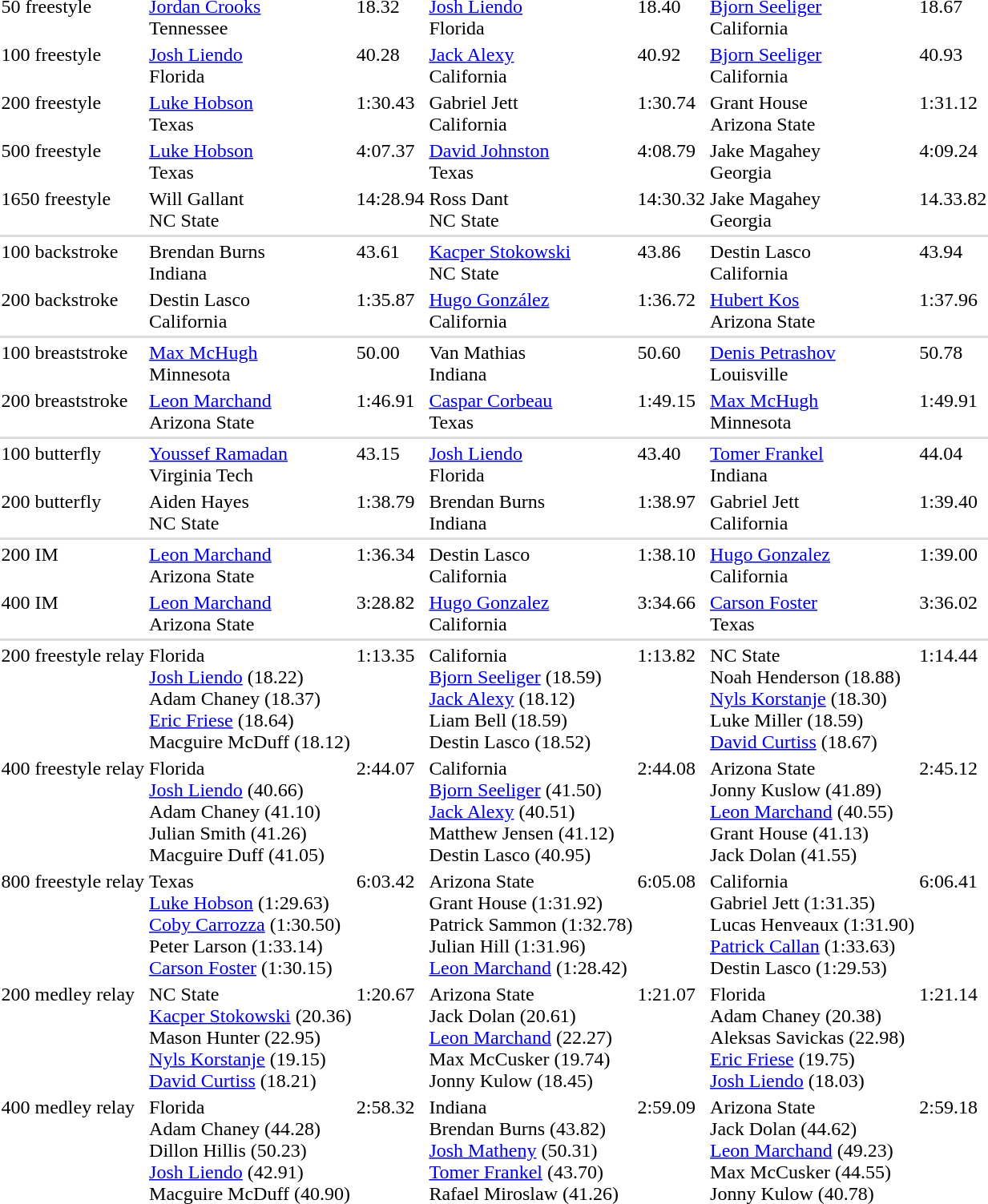<table>
<tr valign="top">
<td>50 freestyle</td>
<td><a href='#'>Jordan Crooks</a><br>Tennessee</td>
<td>18.32</td>
<td><a href='#'>Josh Liendo</a><br>Florida</td>
<td>18.40</td>
<td><a href='#'>Bjorn Seeliger</a><br>California</td>
<td>18.67</td>
</tr>
<tr valign="top">
<td>100 freestyle</td>
<td><a href='#'>Josh Liendo</a><br>Florida</td>
<td>40.28</td>
<td><a href='#'>Jack Alexy</a><br>California</td>
<td>40.92</td>
<td><a href='#'>Bjorn Seeliger</a><br>California</td>
<td>40.93</td>
</tr>
<tr valign="top">
<td>200 freestyle</td>
<td><a href='#'>Luke Hobson</a><br>Texas</td>
<td>1:30.43</td>
<td>Gabriel Jett<br>California</td>
<td>1:30.74</td>
<td>Grant House<br>Arizona State</td>
<td>1:31.12</td>
</tr>
<tr valign="top">
<td>500 freestyle</td>
<td><a href='#'>Luke Hobson</a><br>Texas</td>
<td>4:07.37</td>
<td><a href='#'>David Johnston</a><br>Texas</td>
<td>4:08.79</td>
<td>Jake Magahey<br>Georgia</td>
<td>4:09.24</td>
</tr>
<tr valign="top">
<td>1650 freestyle</td>
<td>Will Gallant<br>NC State</td>
<td>14:28.94</td>
<td>Ross Dant<br>NC State</td>
<td>14:30.32</td>
<td>Jake Magahey<br>Georgia</td>
<td>14.33.82</td>
</tr>
<tr style="background:#ddd;">
<td colspan=10></td>
</tr>
<tr valign="top">
<td>100 backstroke</td>
<td>Brendan Burns<br>Indiana</td>
<td>43.61</td>
<td><a href='#'>Kacper Stokowski</a><br>NC State</td>
<td>43.86</td>
<td>Destin Lasco<br>California</td>
<td>43.94</td>
</tr>
<tr valign="top">
<td>200 backstroke</td>
<td>Destin Lasco<br>California</td>
<td>1:35.87</td>
<td><a href='#'>Hugo González</a><br>California</td>
<td>1:36.72</td>
<td><a href='#'>Hubert Kos</a><br>Arizona State</td>
<td>1:37.96</td>
</tr>
<tr style="background:#ddd;">
<td colspan=10></td>
</tr>
<tr valign="top">
<td>100 breaststroke</td>
<td><a href='#'>Max McHugh</a><br>Minnesota</td>
<td>50.00</td>
<td>Van Mathias<br>Indiana</td>
<td>50.60</td>
<td><a href='#'>Denis Petrashov</a><br>Louisville</td>
<td>50.78</td>
</tr>
<tr valign="top">
<td>200 breaststroke</td>
<td><a href='#'>Leon Marchand</a><br>Arizona State</td>
<td>1:46.91</td>
<td><a href='#'>Caspar Corbeau</a><br>Texas</td>
<td>1:49.15</td>
<td><a href='#'>Max McHugh</a><br>Minnesota</td>
<td>1:49.91</td>
</tr>
<tr style="background:#ddd;">
<td colspan=10></td>
</tr>
<tr valign="top">
<td>100 butterfly</td>
<td><a href='#'>Youssef Ramadan</a><br>Virginia Tech</td>
<td>43.15</td>
<td><a href='#'>Josh Liendo</a><br>Florida</td>
<td>43.40</td>
<td><a href='#'>Tomer Frankel</a><br>Indiana</td>
<td>44.04</td>
</tr>
<tr valign="top">
<td>200 butterfly</td>
<td>Aiden Hayes<br>NC State</td>
<td>1:38.79</td>
<td>Brendan Burns<br>Indiana</td>
<td>1:38.97</td>
<td>Gabriel Jett<br>California</td>
<td>1:39.40</td>
</tr>
<tr style="background:#ddd;">
<td colspan=10></td>
</tr>
<tr valign="top">
<td>200 IM</td>
<td><a href='#'>Leon Marchand</a><br>Arizona State</td>
<td>1:36.34</td>
<td>Destin Lasco<br>California</td>
<td>1:38.10</td>
<td><a href='#'>Hugo Gonzalez</a><br>California</td>
<td>1:39.00</td>
</tr>
<tr valign="top">
<td>400 IM</td>
<td><a href='#'>Leon Marchand</a><br>Arizona State</td>
<td>3:28.82</td>
<td><a href='#'>Hugo Gonzalez</a><br>California</td>
<td>3:34.66</td>
<td><a href='#'>Carson Foster</a><br>Texas</td>
<td>3:36.02</td>
</tr>
<tr style="background:#ddd;">
<td colspan=10></td>
</tr>
<tr valign="top">
<td>200 freestyle relay</td>
<td>Florida<br><a href='#'>Josh Liendo</a> (18.22)<br>Adam Chaney (18.37)<br><a href='#'>Eric Friese</a> (18.64)<br>Macguire McDuff (18.12)</td>
<td>1:13.35</td>
<td>California<br><a href='#'>Bjorn Seeliger</a> (18.59)<br><a href='#'>Jack Alexy</a> (18.12) <br>Liam Bell (18.59) <br> Destin Lasco (18.52)</td>
<td>1:13.82</td>
<td>NC State<br>Noah Henderson (18.88)<br><a href='#'>Nyls Korstanje</a> (18.30)<br>Luke Miller (18.59) <br><a href='#'>David Curtiss</a> (18.67)</td>
<td>1:14.44</td>
</tr>
<tr valign="top">
<td>400 freestyle relay</td>
<td>Florida <br><a href='#'>Josh Liendo</a> (40.66) <br>Adam Chaney (41.10) <br>Julian Smith (41.26) <br>Macguire Duff (41.05)</td>
<td>2:44.07</td>
<td>California <br><a href='#'>Bjorn Seeliger</a> (41.50) <br><a href='#'>Jack Alexy</a> (40.51) <br>Matthew Jensen (41.12) <br>Destin Lasco (40.95)</td>
<td>2:44.08</td>
<td>Arizona State <br>Jonny Kuslow (41.89) <br><a href='#'>Leon Marchand</a> (40.55) <br>Grant House (41.13) <br>Jack Dolan (41.55)</td>
<td>2:45.12</td>
</tr>
<tr valign="top">
<td>800 freestyle relay</td>
<td>Texas <br><a href='#'>Luke Hobson</a> (1:29.63) <br><a href='#'>Coby Carrozza</a> (1:30.50) <br>Peter Larson (1:33.14) <br><a href='#'>Carson Foster</a> (1:30.15)</td>
<td>6:03.42</td>
<td>Arizona State <br>Grant House (1:31.92) <br>Patrick Sammon (1:32.78) <br>Julian Hill (1:31.96) <br><a href='#'>Leon Marchand</a> (1:28.42)</td>
<td>6:05.08</td>
<td>California <br>Gabriel Jett (1:31.35) <br>Lucas Henveaux (1:31.90) <br><a href='#'>Patrick Callan</a> (1:33.63) <br>Destin Lasco (1:29.53)</td>
<td>6:06.41</td>
</tr>
<tr valign="top">
<td>200 medley relay</td>
<td>NC State <br><a href='#'>Kacper Stokowski</a> (20.36) <br>Mason Hunter (22.95) <br><a href='#'>Nyls Korstanje</a> (19.15) <br><a href='#'>David Curtiss</a> (18.21)</td>
<td>1:20.67</td>
<td>Arizona State <br>Jack Dolan (20.61) <br><a href='#'>Leon Marchand</a> (22.27) <br>Max McCusker (19.74) <br>Jonny Kulow (18.45)</td>
<td>1:21.07</td>
<td>Florida<br>Adam Chaney (20.38) <br>Aleksas Savickas (22.98) <br><a href='#'>Eric Friese</a> (19.75) <br><a href='#'>Josh Liendo</a> (18.03)</td>
<td>1:21.14</td>
</tr>
<tr valign="top">
<td>400 medley relay</td>
<td>Florida<br>Adam Chaney (44.28) <br>Dillon Hillis (50.23) <br><a href='#'>Josh Liendo</a> (42.91) <br>Macguire McDuff (40.90)</td>
<td>2:58.32</td>
<td>Indiana<br>Brendan Burns (43.82) <br><a href='#'>Josh Matheny</a> (50.31) <br><a href='#'>Tomer Frankel</a> (43.70) <br>Rafael Miroslaw (41.26)</td>
<td>2:59.09</td>
<td>Arizona State <br>Jack Dolan (44.62) <br><a href='#'>Leon Marchand</a> (49.23) <br>Max McCusker (44.55) <br>Jonny Kulow (40.78)</td>
<td>2:59.18</td>
</tr>
</table>
